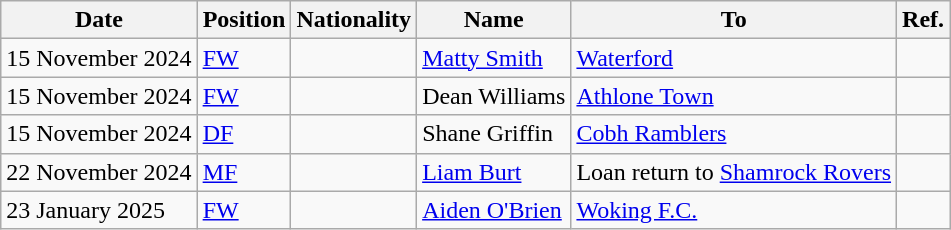<table class="wikitable">
<tr>
<th>Date</th>
<th>Position</th>
<th>Nationality</th>
<th>Name</th>
<th>To</th>
<th>Ref.</th>
</tr>
<tr>
<td>15 November 2024</td>
<td><a href='#'>FW</a></td>
<td></td>
<td><a href='#'>Matty Smith</a></td>
<td> <a href='#'>Waterford</a></td>
<td></td>
</tr>
<tr>
<td>15 November 2024</td>
<td><a href='#'>FW</a></td>
<td></td>
<td>Dean Williams</td>
<td> <a href='#'>Athlone Town</a></td>
<td></td>
</tr>
<tr>
<td>15 November 2024</td>
<td><a href='#'>DF</a></td>
<td></td>
<td>Shane Griffin</td>
<td> <a href='#'>Cobh Ramblers</a></td>
<td></td>
</tr>
<tr>
<td>22 November 2024</td>
<td><a href='#'>MF</a></td>
<td></td>
<td><a href='#'>Liam Burt</a></td>
<td>Loan return to  <a href='#'>Shamrock Rovers</a></td>
<td></td>
</tr>
<tr>
<td>23 January 2025</td>
<td><a href='#'>FW</a></td>
<td></td>
<td><a href='#'>Aiden O'Brien</a></td>
<td> <a href='#'>Woking F.C.</a></td>
</tr>
</table>
